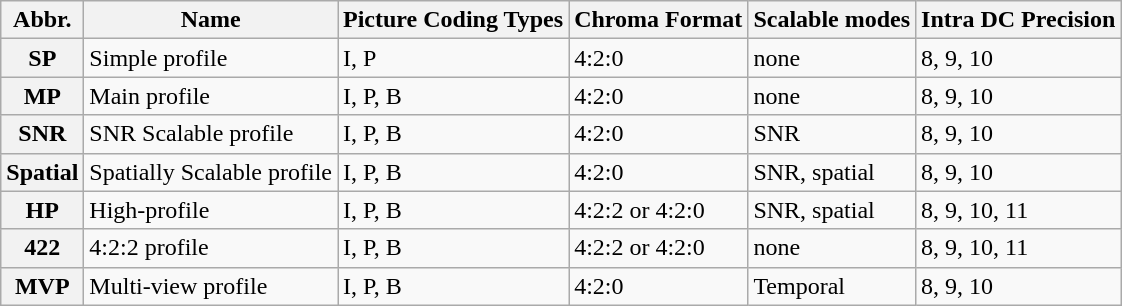<table class="wikitable">
<tr>
<th>Abbr.</th>
<th>Name</th>
<th>Picture Coding Types</th>
<th>Chroma Format</th>
<th>Scalable modes</th>
<th>Intra DC Precision</th>
</tr>
<tr>
<th>SP</th>
<td>Simple profile</td>
<td>I, P</td>
<td>4:2:0</td>
<td>none</td>
<td>8, 9, 10</td>
</tr>
<tr>
<th>MP</th>
<td>Main profile</td>
<td>I, P, B</td>
<td>4:2:0</td>
<td>none</td>
<td>8, 9, 10</td>
</tr>
<tr>
<th>SNR</th>
<td>SNR Scalable profile</td>
<td>I, P, B</td>
<td>4:2:0</td>
<td>SNR</td>
<td>8, 9, 10</td>
</tr>
<tr>
<th>Spatial</th>
<td>Spatially Scalable profile</td>
<td>I, P, B</td>
<td>4:2:0</td>
<td>SNR, spatial</td>
<td>8, 9, 10</td>
</tr>
<tr>
<th>HP</th>
<td>High-profile</td>
<td>I, P, B</td>
<td>4:2:2 or 4:2:0</td>
<td>SNR, spatial</td>
<td>8, 9, 10, 11</td>
</tr>
<tr>
<th>422</th>
<td>4:2:2 profile</td>
<td>I, P, B</td>
<td>4:2:2 or 4:2:0</td>
<td>none</td>
<td>8, 9, 10, 11</td>
</tr>
<tr>
<th>MVP</th>
<td>Multi-view profile</td>
<td>I, P, B</td>
<td>4:2:0</td>
<td>Temporal</td>
<td>8, 9, 10</td>
</tr>
</table>
